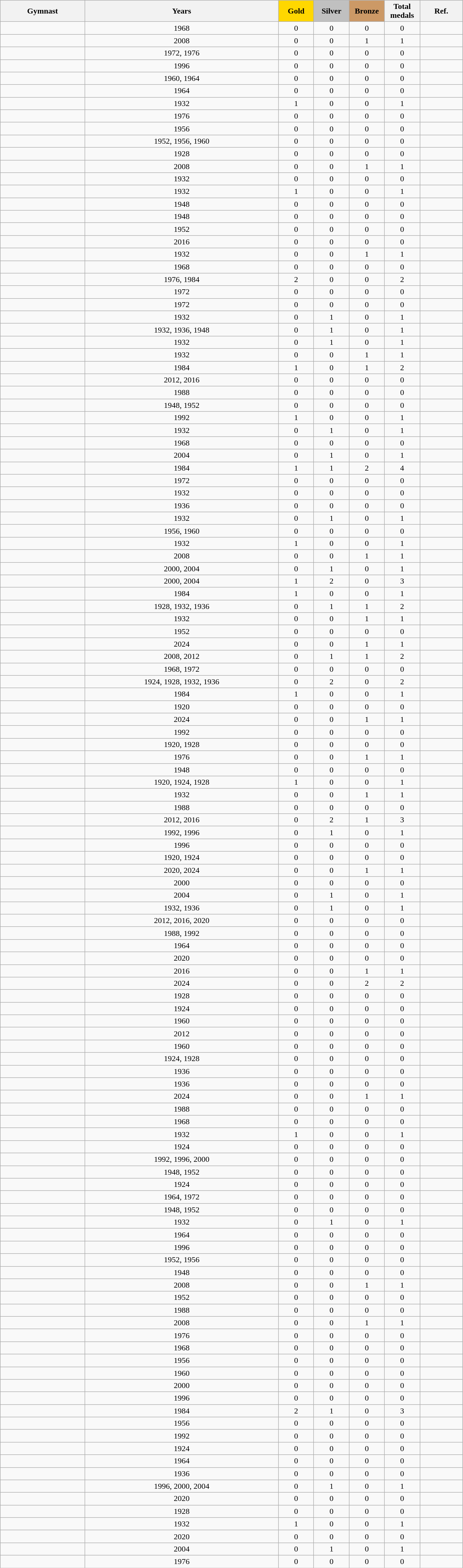<table class="wikitable sortable" width=74% style="text-align:center;">
<tr>
<th>Gymnast</th>
<th>Years</th>
<th style="background-color:gold; width:4.0em; font-weight:bold;">Gold</th>
<th style="background-color:silver; width:4.0em; font-weight:bold;">Silver</th>
<th style="background-color:#cc9966; width:4.0em; font-weight:bold;">Bronze</th>
<th style="width:4.0em;">Total medals</th>
<th class="unsortable">Ref.</th>
</tr>
<tr>
<td></td>
<td>1968</td>
<td>0</td>
<td>0</td>
<td>0</td>
<td>0</td>
<td></td>
</tr>
<tr>
<td></td>
<td>2008</td>
<td>0</td>
<td>0</td>
<td>1</td>
<td>1</td>
<td></td>
</tr>
<tr>
<td></td>
<td>1972, 1976</td>
<td>0</td>
<td>0</td>
<td>0</td>
<td>0</td>
<td></td>
</tr>
<tr>
<td></td>
<td>1996</td>
<td>0</td>
<td>0</td>
<td>0</td>
<td>0</td>
<td></td>
</tr>
<tr>
<td></td>
<td>1960, 1964</td>
<td>0</td>
<td>0</td>
<td>0</td>
<td>0</td>
<td></td>
</tr>
<tr>
<td></td>
<td>1964</td>
<td>0</td>
<td>0</td>
<td>0</td>
<td>0</td>
<td></td>
</tr>
<tr>
<td></td>
<td>1932</td>
<td>1</td>
<td>0</td>
<td>0</td>
<td>1</td>
<td></td>
</tr>
<tr>
<td></td>
<td>1976</td>
<td>0</td>
<td>0</td>
<td>0</td>
<td>0</td>
<td></td>
</tr>
<tr>
<td></td>
<td>1956</td>
<td>0</td>
<td>0</td>
<td>0</td>
<td>0</td>
<td></td>
</tr>
<tr>
<td></td>
<td>1952, 1956, 1960</td>
<td>0</td>
<td>0</td>
<td>0</td>
<td>0</td>
<td></td>
</tr>
<tr>
<td></td>
<td>1928</td>
<td>0</td>
<td>0</td>
<td>0</td>
<td>0</td>
<td></td>
</tr>
<tr>
<td></td>
<td>2008</td>
<td>0</td>
<td>0</td>
<td>1</td>
<td>1</td>
<td></td>
</tr>
<tr>
<td></td>
<td>1932</td>
<td>0</td>
<td>0</td>
<td>0</td>
<td>0</td>
<td></td>
</tr>
<tr>
<td></td>
<td>1932</td>
<td>1</td>
<td>0</td>
<td>0</td>
<td>1</td>
<td></td>
</tr>
<tr>
<td></td>
<td>1948</td>
<td>0</td>
<td>0</td>
<td>0</td>
<td>0</td>
<td></td>
</tr>
<tr>
<td></td>
<td>1948</td>
<td>0</td>
<td>0</td>
<td>0</td>
<td>0</td>
<td></td>
</tr>
<tr>
<td></td>
<td>1952</td>
<td>0</td>
<td>0</td>
<td>0</td>
<td>0</td>
<td></td>
</tr>
<tr>
<td></td>
<td>2016</td>
<td>0</td>
<td>0</td>
<td>0</td>
<td>0</td>
<td></td>
</tr>
<tr>
<td></td>
<td>1932</td>
<td>0</td>
<td>0</td>
<td>1</td>
<td>1</td>
<td></td>
</tr>
<tr>
<td></td>
<td>1968</td>
<td>0</td>
<td>0</td>
<td>0</td>
<td>0</td>
<td></td>
</tr>
<tr>
<td></td>
<td>1976, 1984</td>
<td>2</td>
<td>0</td>
<td>0</td>
<td>2</td>
<td></td>
</tr>
<tr>
<td></td>
<td>1972</td>
<td>0</td>
<td>0</td>
<td>0</td>
<td>0</td>
<td></td>
</tr>
<tr>
<td></td>
<td>1972</td>
<td>0</td>
<td>0</td>
<td>0</td>
<td>0</td>
<td></td>
</tr>
<tr>
<td></td>
<td>1932</td>
<td>0</td>
<td>1</td>
<td>0</td>
<td>1</td>
<td></td>
</tr>
<tr>
<td></td>
<td>1932, 1936, 1948</td>
<td>0</td>
<td>1</td>
<td>0</td>
<td>1</td>
<td></td>
</tr>
<tr>
<td></td>
<td>1932</td>
<td>0</td>
<td>1</td>
<td>0</td>
<td>1</td>
<td></td>
</tr>
<tr>
<td></td>
<td>1932</td>
<td>0</td>
<td>0</td>
<td>1</td>
<td>1</td>
<td></td>
</tr>
<tr>
<td></td>
<td>1984</td>
<td>1</td>
<td>0</td>
<td>1</td>
<td>2</td>
<td></td>
</tr>
<tr>
<td></td>
<td>2012, 2016</td>
<td>0</td>
<td>0</td>
<td>0</td>
<td>0</td>
<td></td>
</tr>
<tr>
<td></td>
<td>1988</td>
<td>0</td>
<td>0</td>
<td>0</td>
<td>0</td>
<td></td>
</tr>
<tr>
<td></td>
<td>1948, 1952</td>
<td>0</td>
<td>0</td>
<td>0</td>
<td>0</td>
<td></td>
</tr>
<tr>
<td></td>
<td>1992</td>
<td>1</td>
<td>0</td>
<td>0</td>
<td>1</td>
<td></td>
</tr>
<tr>
<td></td>
<td>1932</td>
<td>0</td>
<td>1</td>
<td>0</td>
<td>1</td>
<td></td>
</tr>
<tr>
<td></td>
<td>1968</td>
<td>0</td>
<td>0</td>
<td>0</td>
<td>0</td>
<td></td>
</tr>
<tr>
<td></td>
<td>2004</td>
<td>0</td>
<td>1</td>
<td>0</td>
<td>1</td>
<td></td>
</tr>
<tr>
<td></td>
<td>1984</td>
<td>1</td>
<td>1</td>
<td>2</td>
<td>4</td>
<td></td>
</tr>
<tr>
<td></td>
<td>1972</td>
<td>0</td>
<td>0</td>
<td>0</td>
<td>0</td>
<td></td>
</tr>
<tr>
<td></td>
<td>1932</td>
<td>0</td>
<td>0</td>
<td>0</td>
<td>0</td>
<td></td>
</tr>
<tr>
<td></td>
<td>1936</td>
<td>0</td>
<td>0</td>
<td>0</td>
<td>0</td>
<td></td>
</tr>
<tr>
<td></td>
<td>1932</td>
<td>0</td>
<td>1</td>
<td>0</td>
<td>1</td>
<td></td>
</tr>
<tr>
<td></td>
<td>1956, 1960</td>
<td>0</td>
<td>0</td>
<td>0</td>
<td>0</td>
<td></td>
</tr>
<tr>
<td></td>
<td>1932</td>
<td>1</td>
<td>0</td>
<td>0</td>
<td>1</td>
<td></td>
</tr>
<tr>
<td></td>
<td>2008</td>
<td>0</td>
<td>0</td>
<td>1</td>
<td>1</td>
<td></td>
</tr>
<tr>
<td></td>
<td>2000, 2004</td>
<td>0</td>
<td>1</td>
<td>0</td>
<td>1</td>
<td></td>
</tr>
<tr>
<td></td>
<td>2000, 2004</td>
<td>1</td>
<td>2</td>
<td>0</td>
<td>3</td>
<td></td>
</tr>
<tr>
<td></td>
<td>1984</td>
<td>1</td>
<td>0</td>
<td>0</td>
<td>1</td>
<td></td>
</tr>
<tr>
<td></td>
<td>1928, 1932, 1936</td>
<td>0</td>
<td>1</td>
<td>1</td>
<td>2</td>
<td></td>
</tr>
<tr>
<td></td>
<td>1932</td>
<td>0</td>
<td>0</td>
<td>1</td>
<td>1</td>
<td></td>
</tr>
<tr>
<td></td>
<td>1952</td>
<td>0</td>
<td>0</td>
<td>0</td>
<td>0</td>
<td></td>
</tr>
<tr>
<td></td>
<td>2024</td>
<td>0</td>
<td>0</td>
<td>1</td>
<td>1</td>
<td></td>
</tr>
<tr>
<td></td>
<td>2008, 2012</td>
<td>0</td>
<td>1</td>
<td>1</td>
<td>2</td>
<td></td>
</tr>
<tr>
<td></td>
<td>1968, 1972</td>
<td>0</td>
<td>0</td>
<td>0</td>
<td>0</td>
<td></td>
</tr>
<tr>
<td></td>
<td>1924, 1928, 1932, 1936</td>
<td>0</td>
<td>2</td>
<td>0</td>
<td>2</td>
<td></td>
</tr>
<tr>
<td></td>
<td>1984</td>
<td>1</td>
<td>0</td>
<td>0</td>
<td>1</td>
<td></td>
</tr>
<tr>
<td></td>
<td>1920</td>
<td>0</td>
<td>0</td>
<td>0</td>
<td>0</td>
<td></td>
</tr>
<tr>
<td></td>
<td>2024</td>
<td>0</td>
<td>0</td>
<td>1</td>
<td>1</td>
<td></td>
</tr>
<tr>
<td></td>
<td>1992</td>
<td>0</td>
<td>0</td>
<td>0</td>
<td>0</td>
<td></td>
</tr>
<tr>
<td></td>
<td>1920, 1928</td>
<td>0</td>
<td>0</td>
<td>0</td>
<td>0</td>
<td></td>
</tr>
<tr>
<td></td>
<td>1976</td>
<td>0</td>
<td>0</td>
<td>1</td>
<td>1</td>
<td></td>
</tr>
<tr>
<td></td>
<td>1948</td>
<td>0</td>
<td>0</td>
<td>0</td>
<td>0</td>
<td></td>
</tr>
<tr>
<td></td>
<td>1920, 1924, 1928</td>
<td>1</td>
<td>0</td>
<td>0</td>
<td>1</td>
<td></td>
</tr>
<tr>
<td></td>
<td>1932</td>
<td>0</td>
<td>0</td>
<td>1</td>
<td>1</td>
<td></td>
</tr>
<tr>
<td></td>
<td>1988</td>
<td>0</td>
<td>0</td>
<td>0</td>
<td>0</td>
<td></td>
</tr>
<tr>
<td></td>
<td>2012, 2016</td>
<td>0</td>
<td>2</td>
<td>1</td>
<td>3</td>
<td></td>
</tr>
<tr>
<td></td>
<td>1992, 1996</td>
<td>0</td>
<td>1</td>
<td>0</td>
<td>1</td>
<td></td>
</tr>
<tr>
<td></td>
<td>1996</td>
<td>0</td>
<td>0</td>
<td>0</td>
<td>0</td>
<td></td>
</tr>
<tr>
<td></td>
<td>1920, 1924</td>
<td>0</td>
<td>0</td>
<td>0</td>
<td>0</td>
<td></td>
</tr>
<tr>
<td></td>
<td>2020, 2024</td>
<td>0</td>
<td>0</td>
<td>1</td>
<td>1</td>
<td></td>
</tr>
<tr>
<td></td>
<td>2000</td>
<td>0</td>
<td>0</td>
<td>0</td>
<td>0</td>
<td></td>
</tr>
<tr>
<td></td>
<td>2004</td>
<td>0</td>
<td>1</td>
<td>0</td>
<td>1</td>
<td></td>
</tr>
<tr>
<td></td>
<td>1932, 1936</td>
<td>0</td>
<td>1</td>
<td>0</td>
<td>1</td>
<td></td>
</tr>
<tr>
<td></td>
<td>2012, 2016, 2020</td>
<td>0</td>
<td>0</td>
<td>0</td>
<td>0</td>
<td></td>
</tr>
<tr>
<td></td>
<td>1988, 1992</td>
<td>0</td>
<td>0</td>
<td>0</td>
<td>0</td>
<td></td>
</tr>
<tr>
<td></td>
<td>1964</td>
<td>0</td>
<td>0</td>
<td>0</td>
<td>0</td>
<td></td>
</tr>
<tr>
<td></td>
<td>2020</td>
<td>0</td>
<td>0</td>
<td>0</td>
<td>0</td>
<td></td>
</tr>
<tr>
<td></td>
<td>2016</td>
<td>0</td>
<td>0</td>
<td>1</td>
<td>1</td>
<td></td>
</tr>
<tr>
<td></td>
<td>2024</td>
<td>0</td>
<td>0</td>
<td>2</td>
<td>2</td>
<td></td>
</tr>
<tr>
<td></td>
<td>1928</td>
<td>0</td>
<td>0</td>
<td>0</td>
<td>0</td>
<td></td>
</tr>
<tr>
<td></td>
<td>1924</td>
<td>0</td>
<td>0</td>
<td>0</td>
<td>0</td>
<td></td>
</tr>
<tr>
<td></td>
<td>1960</td>
<td>0</td>
<td>0</td>
<td>0</td>
<td>0</td>
<td></td>
</tr>
<tr>
<td></td>
<td>2012</td>
<td>0</td>
<td>0</td>
<td>0</td>
<td>0</td>
<td></td>
</tr>
<tr>
<td></td>
<td>1960</td>
<td>0</td>
<td>0</td>
<td>0</td>
<td>0</td>
<td></td>
</tr>
<tr>
<td></td>
<td>1924, 1928</td>
<td>0</td>
<td>0</td>
<td>0</td>
<td>0</td>
<td></td>
</tr>
<tr>
<td></td>
<td>1936</td>
<td>0</td>
<td>0</td>
<td>0</td>
<td>0</td>
<td></td>
</tr>
<tr>
<td></td>
<td>1936</td>
<td>0</td>
<td>0</td>
<td>0</td>
<td>0</td>
<td></td>
</tr>
<tr>
<td></td>
<td>2024</td>
<td>0</td>
<td>0</td>
<td>1</td>
<td>1</td>
<td></td>
</tr>
<tr>
<td></td>
<td>1988</td>
<td>0</td>
<td>0</td>
<td>0</td>
<td>0</td>
<td></td>
</tr>
<tr>
<td></td>
<td>1968</td>
<td>0</td>
<td>0</td>
<td>0</td>
<td>0</td>
<td></td>
</tr>
<tr>
<td></td>
<td>1932</td>
<td>1</td>
<td>0</td>
<td>0</td>
<td>1</td>
<td></td>
</tr>
<tr>
<td></td>
<td>1924</td>
<td>0</td>
<td>0</td>
<td>0</td>
<td>0</td>
<td></td>
</tr>
<tr>
<td></td>
<td>1992, 1996, 2000</td>
<td>0</td>
<td>0</td>
<td>0</td>
<td>0</td>
<td></td>
</tr>
<tr>
<td></td>
<td>1948, 1952</td>
<td>0</td>
<td>0</td>
<td>0</td>
<td>0</td>
<td></td>
</tr>
<tr>
<td></td>
<td>1924</td>
<td>0</td>
<td>0</td>
<td>0</td>
<td>0</td>
<td></td>
</tr>
<tr>
<td></td>
<td>1964, 1972</td>
<td>0</td>
<td>0</td>
<td>0</td>
<td>0</td>
<td></td>
</tr>
<tr>
<td></td>
<td>1948, 1952</td>
<td>0</td>
<td>0</td>
<td>0</td>
<td>0</td>
<td></td>
</tr>
<tr>
<td></td>
<td>1932</td>
<td>0</td>
<td>1</td>
<td>0</td>
<td>1</td>
<td></td>
</tr>
<tr>
<td></td>
<td>1964</td>
<td>0</td>
<td>0</td>
<td>0</td>
<td>0</td>
<td></td>
</tr>
<tr>
<td></td>
<td>1996</td>
<td>0</td>
<td>0</td>
<td>0</td>
<td>0</td>
<td></td>
</tr>
<tr>
<td></td>
<td>1952, 1956</td>
<td>0</td>
<td>0</td>
<td>0</td>
<td>0</td>
<td></td>
</tr>
<tr>
<td></td>
<td>1948</td>
<td>0</td>
<td>0</td>
<td>0</td>
<td>0</td>
<td></td>
</tr>
<tr>
<td></td>
<td>2008</td>
<td>0</td>
<td>0</td>
<td>1</td>
<td>1</td>
<td></td>
</tr>
<tr>
<td></td>
<td>1952</td>
<td>0</td>
<td>0</td>
<td>0</td>
<td>0</td>
<td></td>
</tr>
<tr>
<td></td>
<td>1988</td>
<td>0</td>
<td>0</td>
<td>0</td>
<td>0</td>
<td></td>
</tr>
<tr>
<td></td>
<td>2008</td>
<td>0</td>
<td>0</td>
<td>1</td>
<td>1</td>
<td></td>
</tr>
<tr>
<td></td>
<td>1976</td>
<td>0</td>
<td>0</td>
<td>0</td>
<td>0</td>
<td></td>
</tr>
<tr>
<td></td>
<td>1968</td>
<td>0</td>
<td>0</td>
<td>0</td>
<td>0</td>
<td></td>
</tr>
<tr>
<td></td>
<td>1956</td>
<td>0</td>
<td>0</td>
<td>0</td>
<td>0</td>
<td></td>
</tr>
<tr>
<td></td>
<td>1960</td>
<td>0</td>
<td>0</td>
<td>0</td>
<td>0</td>
<td></td>
</tr>
<tr>
<td></td>
<td>2000</td>
<td>0</td>
<td>0</td>
<td>0</td>
<td>0</td>
<td></td>
</tr>
<tr>
<td></td>
<td>1996</td>
<td>0</td>
<td>0</td>
<td>0</td>
<td>0</td>
<td></td>
</tr>
<tr>
<td></td>
<td>1984</td>
<td>2</td>
<td>1</td>
<td>0</td>
<td>3</td>
<td></td>
</tr>
<tr>
<td></td>
<td>1956</td>
<td>0</td>
<td>0</td>
<td>0</td>
<td>0</td>
<td></td>
</tr>
<tr>
<td></td>
<td>1992</td>
<td>0</td>
<td>0</td>
<td>0</td>
<td>0</td>
<td></td>
</tr>
<tr>
<td></td>
<td>1924</td>
<td>0</td>
<td>0</td>
<td>0</td>
<td>0</td>
<td></td>
</tr>
<tr>
<td></td>
<td>1964</td>
<td>0</td>
<td>0</td>
<td>0</td>
<td>0</td>
<td></td>
</tr>
<tr>
<td></td>
<td>1936</td>
<td>0</td>
<td>0</td>
<td>0</td>
<td>0</td>
<td></td>
</tr>
<tr>
<td></td>
<td>1996, 2000, 2004</td>
<td>0</td>
<td>1</td>
<td>0</td>
<td>1</td>
<td></td>
</tr>
<tr>
<td></td>
<td>2020</td>
<td>0</td>
<td>0</td>
<td>0</td>
<td>0</td>
<td></td>
</tr>
<tr>
<td></td>
<td>1928</td>
<td>0</td>
<td>0</td>
<td>0</td>
<td>0</td>
<td></td>
</tr>
<tr>
<td></td>
<td>1932</td>
<td>1</td>
<td>0</td>
<td>0</td>
<td>1</td>
<td></td>
</tr>
<tr>
<td></td>
<td>2020</td>
<td>0</td>
<td>0</td>
<td>0</td>
<td>0</td>
<td></td>
</tr>
<tr>
<td></td>
<td>2004</td>
<td>0</td>
<td>1</td>
<td>0</td>
<td>1</td>
<td></td>
</tr>
<tr>
<td></td>
<td>1976</td>
<td>0</td>
<td>0</td>
<td>0</td>
<td>0</td>
<td></td>
</tr>
</table>
